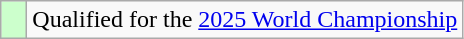<table class="wikitable" style="text-align:left">
<tr>
<td width=10px bgcolor=#ccffcc></td>
<td>Qualified for the <a href='#'>2025 World Championship</a></td>
</tr>
</table>
